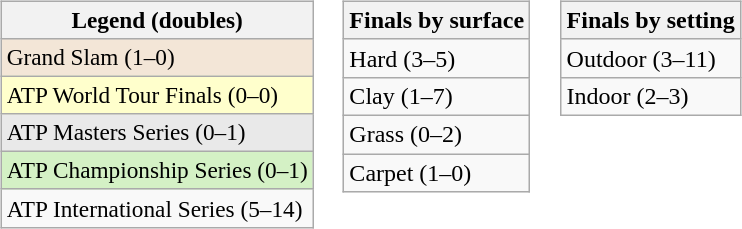<table>
<tr valign="top">
<td><br><table class=wikitable style=font-size:97%>
<tr>
<th>Legend (doubles)</th>
</tr>
<tr bgcolor=f3e6d7>
<td>Grand Slam (1–0)</td>
</tr>
<tr bgcolor=ffffcc>
<td>ATP World Tour Finals (0–0)</td>
</tr>
<tr bgcolor=e9e9e9>
<td>ATP Masters Series (0–1)</td>
</tr>
<tr style="background:#d4f1c5;">
<td>ATP Championship Series (0–1)</td>
</tr>
<tr>
<td>ATP International Series (5–14)</td>
</tr>
</table>
</td>
<td><br><table class="wikitable">
<tr>
<th>Finals by surface</th>
</tr>
<tr>
<td>Hard (3–5)</td>
</tr>
<tr>
<td>Clay (1–7)</td>
</tr>
<tr>
<td>Grass (0–2)</td>
</tr>
<tr>
<td>Carpet (1–0)</td>
</tr>
</table>
</td>
<td><br><table class="wikitable">
<tr>
<th>Finals by setting</th>
</tr>
<tr>
<td>Outdoor (3–11)</td>
</tr>
<tr>
<td>Indoor (2–3)</td>
</tr>
</table>
</td>
</tr>
</table>
